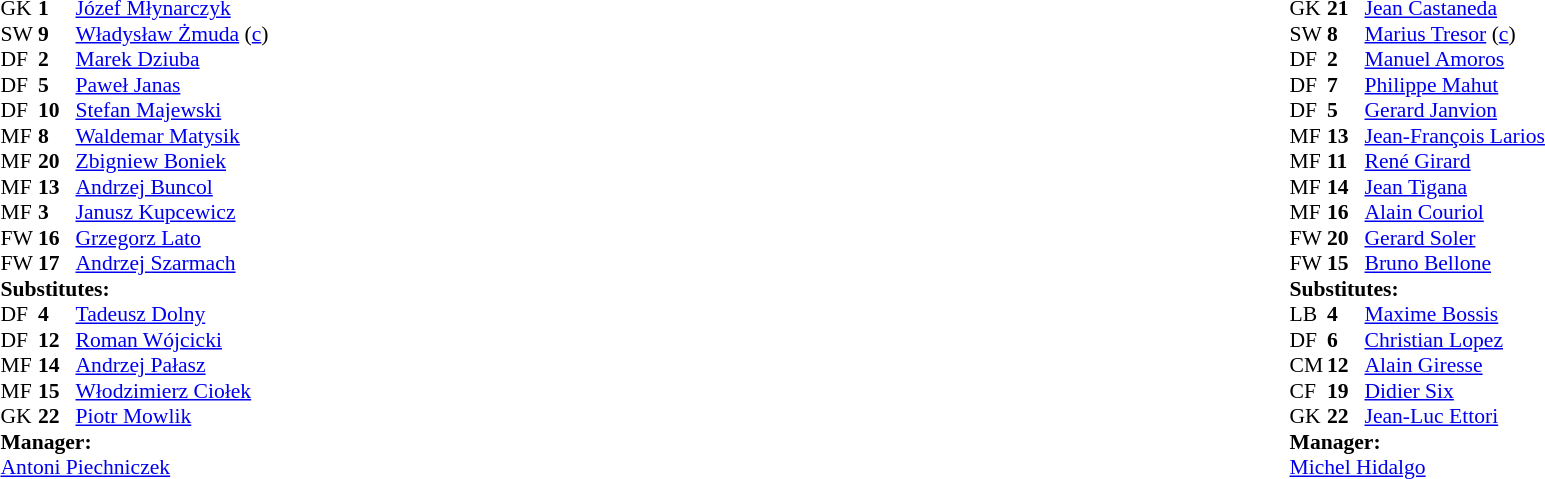<table width="100%">
<tr>
<td valign="top" width="50%"><br><table style="font-size: 90%" cellspacing="0" cellpadding="0">
<tr>
<th width="25"></th>
<th width="25"></th>
</tr>
<tr>
<td>GK</td>
<td><strong>1</strong></td>
<td><a href='#'>Józef Młynarczyk</a></td>
</tr>
<tr>
<td>SW</td>
<td><strong>9</strong></td>
<td><a href='#'>Władysław Żmuda</a> (<a href='#'>c</a>)</td>
</tr>
<tr>
<td>DF</td>
<td><strong>2</strong></td>
<td><a href='#'>Marek Dziuba</a></td>
</tr>
<tr>
<td>DF</td>
<td><strong>5</strong></td>
<td><a href='#'>Paweł Janas</a></td>
</tr>
<tr>
<td>DF</td>
<td><strong>10</strong></td>
<td><a href='#'>Stefan Majewski</a></td>
</tr>
<tr>
<td>MF</td>
<td><strong>8</strong></td>
<td><a href='#'>Waldemar Matysik</a></td>
<td></td>
<td></td>
</tr>
<tr>
<td>MF</td>
<td><strong>20</strong></td>
<td><a href='#'>Zbigniew Boniek</a></td>
</tr>
<tr>
<td>MF</td>
<td><strong>13</strong></td>
<td><a href='#'>Andrzej Buncol</a></td>
<td></td>
</tr>
<tr>
<td>MF</td>
<td><strong>3</strong></td>
<td><a href='#'>Janusz Kupcewicz</a></td>
</tr>
<tr>
<td>FW</td>
<td><strong>16</strong></td>
<td><a href='#'>Grzegorz Lato</a></td>
</tr>
<tr>
<td>FW</td>
<td><strong>17</strong></td>
<td><a href='#'>Andrzej Szarmach</a></td>
</tr>
<tr>
<td colspan=3><strong>Substitutes:</strong></td>
</tr>
<tr>
<td>DF</td>
<td><strong>4</strong></td>
<td><a href='#'>Tadeusz Dolny</a></td>
</tr>
<tr>
<td>DF</td>
<td><strong>12</strong></td>
<td><a href='#'>Roman Wójcicki</a></td>
<td></td>
<td></td>
</tr>
<tr>
<td>MF</td>
<td><strong>14</strong></td>
<td><a href='#'>Andrzej Pałasz</a></td>
</tr>
<tr>
<td>MF</td>
<td><strong>15</strong></td>
<td><a href='#'>Włodzimierz Ciołek</a></td>
</tr>
<tr>
<td>GK</td>
<td><strong>22</strong></td>
<td><a href='#'>Piotr Mowlik</a></td>
</tr>
<tr>
<td colspan=3><strong>Manager:</strong></td>
</tr>
<tr>
<td colspan=3><a href='#'>Antoni Piechniczek</a></td>
</tr>
</table>
</td>
<td valign="top" width="50%"><br><table style="font-size: 90%" cellspacing="0" cellpadding="0" align="center">
<tr>
<th width=25></th>
<th width=25></th>
</tr>
<tr>
<td>GK</td>
<td><strong>21</strong></td>
<td><a href='#'>Jean Castaneda</a></td>
</tr>
<tr>
<td>SW</td>
<td><strong>8</strong></td>
<td><a href='#'>Marius Tresor</a> (<a href='#'>c</a>)</td>
</tr>
<tr>
<td>DF</td>
<td><strong>2</strong></td>
<td><a href='#'>Manuel Amoros</a></td>
</tr>
<tr>
<td>DF</td>
<td><strong>7</strong></td>
<td><a href='#'>Philippe Mahut</a></td>
</tr>
<tr>
<td>DF</td>
<td><strong>5</strong></td>
<td><a href='#'>Gerard Janvion</a></td>
<td></td>
<td></td>
</tr>
<tr>
<td>MF</td>
<td><strong>13</strong></td>
<td><a href='#'>Jean-François Larios</a></td>
</tr>
<tr>
<td>MF</td>
<td><strong>11</strong></td>
<td><a href='#'>René Girard</a></td>
</tr>
<tr>
<td>MF</td>
<td><strong>14</strong></td>
<td><a href='#'>Jean Tigana</a></td>
<td></td>
<td></td>
</tr>
<tr>
<td>MF</td>
<td><strong>16</strong></td>
<td><a href='#'>Alain Couriol</a></td>
</tr>
<tr>
<td>FW</td>
<td><strong>20</strong></td>
<td><a href='#'>Gerard Soler</a></td>
<td></td>
</tr>
<tr>
<td>FW</td>
<td><strong>15</strong></td>
<td><a href='#'>Bruno Bellone</a></td>
</tr>
<tr>
<td colspan=3><strong>Substitutes:</strong></td>
</tr>
<tr>
<td>LB</td>
<td><strong>4</strong></td>
<td><a href='#'>Maxime Bossis</a></td>
</tr>
<tr>
<td>DF</td>
<td><strong>6</strong></td>
<td><a href='#'>Christian Lopez</a></td>
<td></td>
<td></td>
</tr>
<tr>
<td>CM</td>
<td><strong>12</strong></td>
<td><a href='#'>Alain Giresse</a></td>
</tr>
<tr>
<td>CF</td>
<td><strong>19</strong></td>
<td><a href='#'>Didier Six</a></td>
<td></td>
<td></td>
</tr>
<tr>
<td>GK</td>
<td><strong>22</strong></td>
<td><a href='#'>Jean-Luc Ettori</a></td>
</tr>
<tr>
<td colspan=3><strong>Manager:</strong></td>
</tr>
<tr>
<td colspan="4"><a href='#'>Michel Hidalgo</a></td>
</tr>
</table>
</td>
</tr>
</table>
